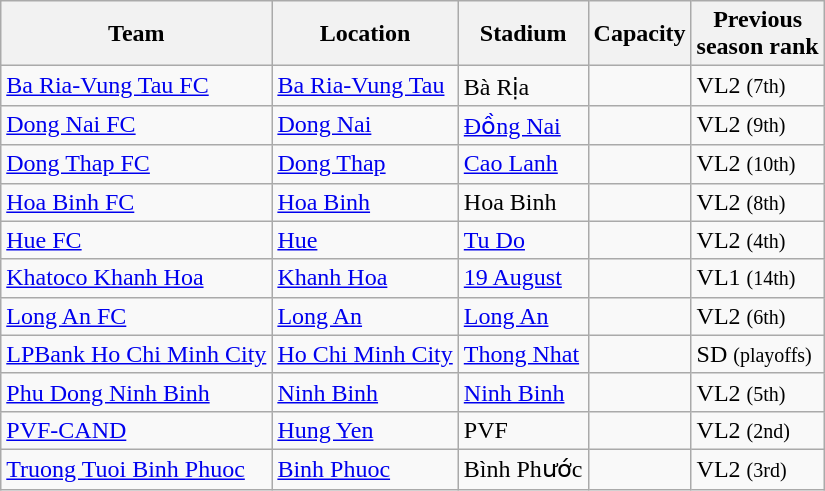<table class="wikitable sortable">
<tr>
<th>Team</th>
<th>Location</th>
<th>Stadium</th>
<th>Capacity</th>
<th>Previous<br>season rank</th>
</tr>
<tr>
<td><a href='#'>Ba Ria-Vung Tau  FC</a></td>
<td><a href='#'>Ba Ria-Vung Tau</a></td>
<td>Bà Rịa</td>
<td></td>
<td>VL2 <small>(7th)</small></td>
</tr>
<tr>
<td><a href='#'>Dong Nai FC</a></td>
<td><a href='#'>Dong Nai</a></td>
<td><a href='#'>Đồng Nai</a></td>
<td></td>
<td>VL2 <small>(9th)</small></td>
</tr>
<tr>
<td><a href='#'>Dong Thap FC</a></td>
<td><a href='#'>Dong Thap</a></td>
<td><a href='#'>Cao Lanh</a></td>
<td></td>
<td>VL2 <small>(10th)</small></td>
</tr>
<tr>
<td><a href='#'>Hoa Binh FC</a></td>
<td><a href='#'>Hoa Binh</a></td>
<td>Hoa Binh</td>
<td></td>
<td>VL2 <small>(8th)</small></td>
</tr>
<tr>
<td><a href='#'>Hue FC</a></td>
<td><a href='#'>Hue</a></td>
<td><a href='#'>Tu Do</a></td>
<td></td>
<td>VL2 <small>(4th)</small></td>
</tr>
<tr>
<td><a href='#'>Khatoco Khanh Hoa</a></td>
<td><a href='#'>Khanh Hoa</a></td>
<td><a href='#'>19 August</a></td>
<td></td>
<td> VL1 <small>(14th)</small></td>
</tr>
<tr>
<td><a href='#'>Long An FC</a></td>
<td><a href='#'>Long An</a></td>
<td><a href='#'>Long An</a></td>
<td></td>
<td>VL2 <small>(6th)</small></td>
</tr>
<tr>
<td><a href='#'>LPBank Ho Chi Minh City</a></td>
<td><a href='#'>Ho Chi Minh City</a></td>
<td><a href='#'>Thong Nhat</a></td>
<td></td>
<td> SD <small>(playoffs)</small></td>
</tr>
<tr>
<td><a href='#'>Phu Dong Ninh Binh</a></td>
<td><a href='#'>Ninh Binh</a></td>
<td><a href='#'>Ninh Binh</a></td>
<td></td>
<td>VL2 <small>(5th)</small></td>
</tr>
<tr>
<td><a href='#'>PVF-CAND</a></td>
<td><a href='#'>Hung Yen</a></td>
<td>PVF</td>
<td></td>
<td>VL2 <small>(2nd)</small></td>
</tr>
<tr>
<td><a href='#'>Truong Tuoi Binh Phuoc</a></td>
<td><a href='#'>Binh Phuoc</a></td>
<td>Bình Phước</td>
<td></td>
<td>VL2 <small>(3rd)</small></td>
</tr>
</table>
